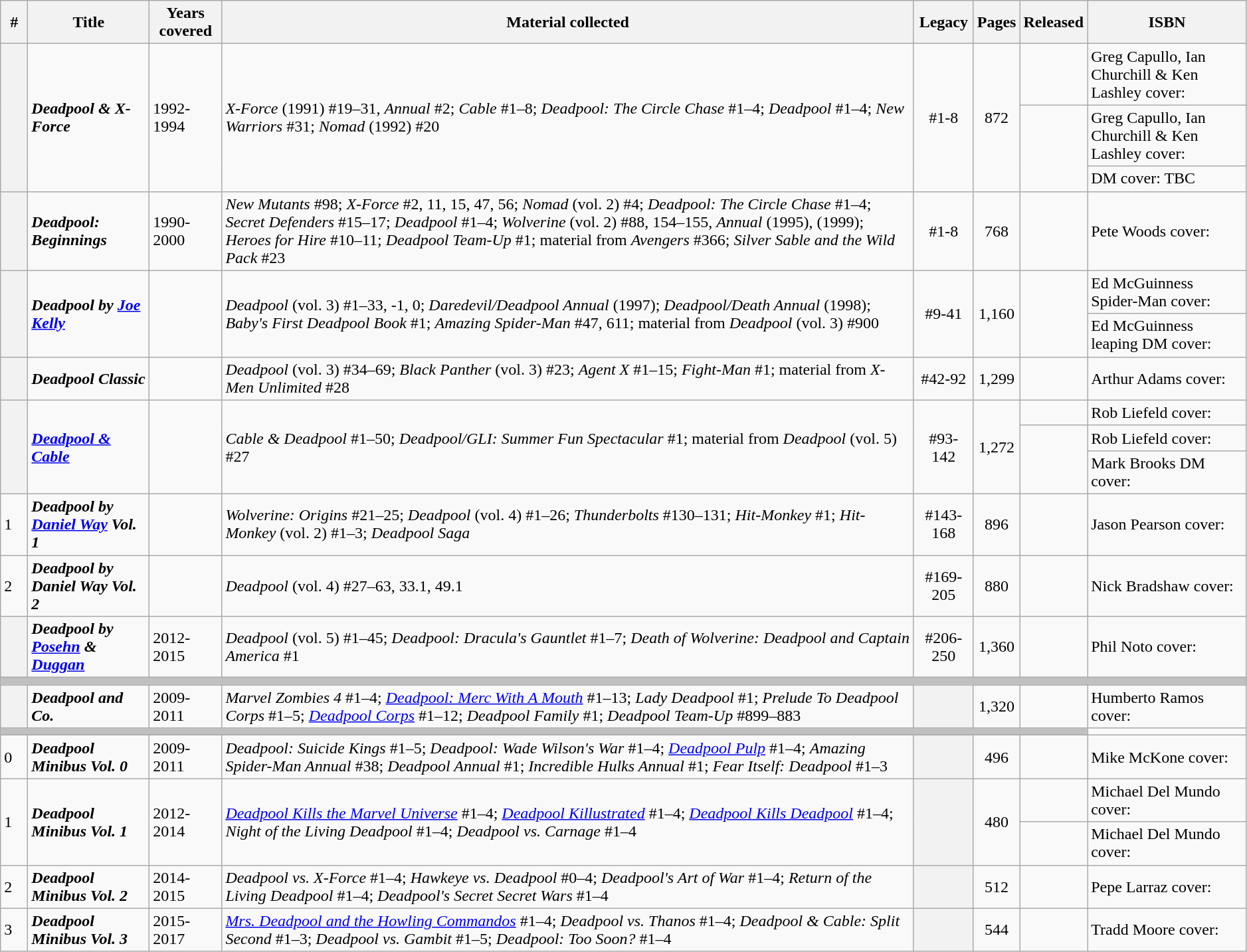<table class="wikitable sortable" width="99%">
<tr>
<th class="unsortable" width="20px">#</th>
<th>Title</th>
<th>Years covered</th>
<th class="unsortable">Material collected</th>
<th>Legacy</th>
<th>Pages</th>
<th>Released</th>
<th class="unsortable">ISBN</th>
</tr>
<tr>
<th style="background-color: light grey;" rowspan=3></th>
<td rowspan=3><strong><em>Deadpool & X-Force</em></strong></td>
<td rowspan=3>1992-1994</td>
<td rowspan=3><em>X-Force</em> (1991) #19–31, <em>Annual</em> #2; <em>Cable</em> #1–8; <em>Deadpool: The Circle Chase</em> #1–4; <em>Deadpool</em> #1–4; <em>New Warriors</em> #31; <em>Nomad</em> (1992) #20</td>
<td style="text-align: center;" rowspan=3>#1-8</td>
<td rowspan=3 style="text-align: center;">872</td>
<td></td>
<td>Greg Capullo, Ian Churchill & Ken Lashley cover: </td>
</tr>
<tr>
<td rowspan=2></td>
<td>Greg Capullo, Ian Churchill & Ken Lashley cover: </td>
</tr>
<tr>
<td>DM cover: TBC</td>
</tr>
<tr>
<th style="background-color: light grey;"></th>
<td><strong><em>Deadpool: Beginnings</em></strong></td>
<td>1990-2000</td>
<td><em>New Mutants</em> #98; <em>X-Force</em> #2, 11, 15, 47, 56; <em>Nomad</em> (vol. 2) #4; <em>Deadpool: The Circle Chase</em> #1–4; <em>Secret Defenders</em> #15–17; <em>Deadpool</em> #1–4; <em>Wolverine</em> (vol. 2) #88, 154–155, <em>Annual</em> (1995), (1999); <em>Heroes for Hire</em> #10–11; <em>Deadpool Team-Up</em> #1; material from <em>Avengers</em> #366; <em>Silver Sable and the Wild Pack</em> #23</td>
<td style="text-align: center;">#1-8</td>
<td style="text-align: center;">768</td>
<td></td>
<td>Pete Woods cover: </td>
</tr>
<tr>
<th rowspan=2 style="background-color: light grey;"></th>
<td rowspan=2><strong><em>Deadpool by <a href='#'>Joe Kelly</a></em></strong></td>
<td rowspan=2></td>
<td rowspan=2><em>Deadpool</em> (vol. 3) #1–33, -1, 0; <em>Daredevil/Deadpool Annual</em> (1997); <em>Deadpool/Death Annual</em> (1998); <em>Baby's First Deadpool Book</em> #1; <em>Amazing Spider-Man</em> #47, 611; material from <em>Deadpool</em> (vol. 3) #900</td>
<td rowspan=2 style="text-align: center;">#9-41</td>
<td rowspan=2 style="text-align: center;">1,160</td>
<td rowspan=2></td>
<td>Ed McGuinness Spider-Man cover: </td>
</tr>
<tr>
<td>Ed McGuinness leaping DM cover: </td>
</tr>
<tr>
<th style="background-color: light grey;"></th>
<td><strong><em>Deadpool Classic</em></strong></td>
<td></td>
<td><em>Deadpool</em> (vol. 3) #34–69; <em>Black Panther</em> (vol. 3) #23; <em>Agent X</em> #1–15; <em>Fight-Man</em> #1; material from <em>X-Men Unlimited</em> #28</td>
<td style="text-align: center;">#42-92</td>
<td style="text-align: center;">1,299</td>
<td></td>
<td>Arthur Adams cover: </td>
</tr>
<tr>
<th rowspan=3 style="background-color: light grey;"></th>
<td rowspan=3><strong><em><a href='#'>Deadpool & Cable</a></em></strong></td>
<td rowspan=3></td>
<td rowspan=3><em>Cable & Deadpool</em> #1–50; <em>Deadpool/GLI: Summer Fun Spectacular</em> #1; material from <em>Deadpool</em> (vol. 5) #27</td>
<td rowspan=3 style="text-align: center;">#93-142</td>
<td rowspan=3 style="text-align: center;">1,272</td>
<td></td>
<td>Rob Liefeld cover: </td>
</tr>
<tr>
<td rowspan=2></td>
<td>Rob Liefeld cover: </td>
</tr>
<tr>
<td>Mark Brooks DM cover: </td>
</tr>
<tr>
<td>1</td>
<td><strong><em>Deadpool by <a href='#'>Daniel Way</a> Vol. 1</em></strong></td>
<td></td>
<td><em>Wolverine: Origins</em> #21–25; <em>Deadpool</em> (vol. 4) #1–26; <em>Thunderbolts</em> #130–131; <em>Hit-Monkey</em> #1; <em>Hit-Monkey</em> (vol. 2) #1–3; <em>Deadpool Saga</em></td>
<td style="text-align: center;">#143-168</td>
<td style="text-align: center;">896</td>
<td></td>
<td>Jason Pearson cover: </td>
</tr>
<tr>
<td>2</td>
<td><strong><em>Deadpool by Daniel Way Vol. 2</em></strong></td>
<td></td>
<td><em>Deadpool</em> (vol. 4) #27–63, 33.1, 49.1</td>
<td style="text-align: center;">#169-205</td>
<td style="text-align: center;">880</td>
<td></td>
<td>Nick Bradshaw cover: </td>
</tr>
<tr>
<th style="background-color: light grey;"></th>
<td><strong><em>Deadpool by <a href='#'>Posehn</a> & <a href='#'>Duggan</a></em></strong></td>
<td>2012-2015</td>
<td><em>Deadpool</em> (vol. 5) #1–45; <em>Deadpool: Dracula's Gauntlet</em> #1–7; <em>Death of Wolverine: Deadpool and Captain America</em> #1</td>
<td style="text-align: center;">#206-250</td>
<td style="text-align: center;">1,360</td>
<td></td>
<td>Phil Noto cover: </td>
</tr>
<tr>
<td colspan=8 style="background-color: silver;"></td>
</tr>
<tr>
<th style="background-color: light grey;"></th>
<td><strong><em>Deadpool and Co.</em></strong></td>
<td>2009-2011</td>
<td><em>Marvel Zombies 4</em> #1–4; <em><a href='#'>Deadpool: Merc With A Mouth</a></em> #1–13; <em>Lady Deadpool</em> #1; <em>Prelude To Deadpool Corps</em> #1–5; <em><a href='#'>Deadpool Corps</a></em> #1–12; <em>Deadpool Family</em> #1; <em>Deadpool Team-Up</em> #899–883</td>
<th></th>
<td style="text-align: center;">1,320</td>
<td></td>
<td>Humberto Ramos cover: </td>
</tr>
<tr>
<td colspan="7" style="background-color: silver;"></td>
</tr>
<tr>
<td>0</td>
<td><strong><em>Deadpool Minibus Vol. 0</em></strong></td>
<td>2009-2011</td>
<td><em>Deadpool: Suicide Kings</em> #1–5; <em>Deadpool: Wade Wilson's War</em> #1–4; <em><a href='#'>Deadpool Pulp</a></em> #1–4; <em>Amazing Spider-Man Annual</em> #38; <em>Deadpool Annual</em> #1; <em>Incredible Hulks Annual</em> #1; <em>Fear Itself: Deadpool</em> #1–3</td>
<th></th>
<td style="text-align: center;">496</td>
<td></td>
<td>Mike McKone cover: </td>
</tr>
<tr>
<td rowspan=2>1</td>
<td rowspan=2><strong><em>Deadpool Minibus Vol. 1</em></strong></td>
<td rowspan=2>2012-2014</td>
<td rowspan=2><em><a href='#'>Deadpool Kills the Marvel Universe</a></em> #1–4; <em><a href='#'>Deadpool Killustrated</a></em> #1–4; <em><a href='#'>Deadpool Kills Deadpool</a></em> #1–4; <em>Night of the Living Deadpool</em> #1–4; <em>Deadpool vs. Carnage</em> #1–4</td>
<th rowspan=2></th>
<td rowspan=2 style="text-align: center;">480</td>
<td></td>
<td>Michael Del Mundo cover: </td>
</tr>
<tr>
<td></td>
<td>Michael Del Mundo cover: </td>
</tr>
<tr>
<td>2</td>
<td><strong><em>Deadpool Minibus Vol. 2</em></strong></td>
<td>2014-2015</td>
<td><em>Deadpool vs. X-Force</em> #1–4; <em>Hawkeye vs. Deadpool</em> #0–4; <em>Deadpool's Art of War</em> #1–4; <em>Return of the Living Deadpool</em> #1–4; <em>Deadpool's Secret Secret Wars</em> #1–4</td>
<th></th>
<td style="text-align: center;">512</td>
<td></td>
<td>Pepe Larraz cover: </td>
</tr>
<tr>
<td>3</td>
<td><strong><em>Deadpool Minibus Vol. 3</em></strong></td>
<td>2015-2017</td>
<td><em><a href='#'>Mrs. Deadpool and the Howling Commandos</a></em> #1–4; <em>Deadpool vs. Thanos</em> #1–4; <em>Deadpool & Cable: Split Second</em> #1–3; <em>Deadpool vs. Gambit</em> #1–5; <em>Deadpool: Too Soon?</em> #1–4</td>
<th></th>
<td style="text-align: center;">544</td>
<td></td>
<td>Tradd Moore cover: </td>
</tr>
</table>
